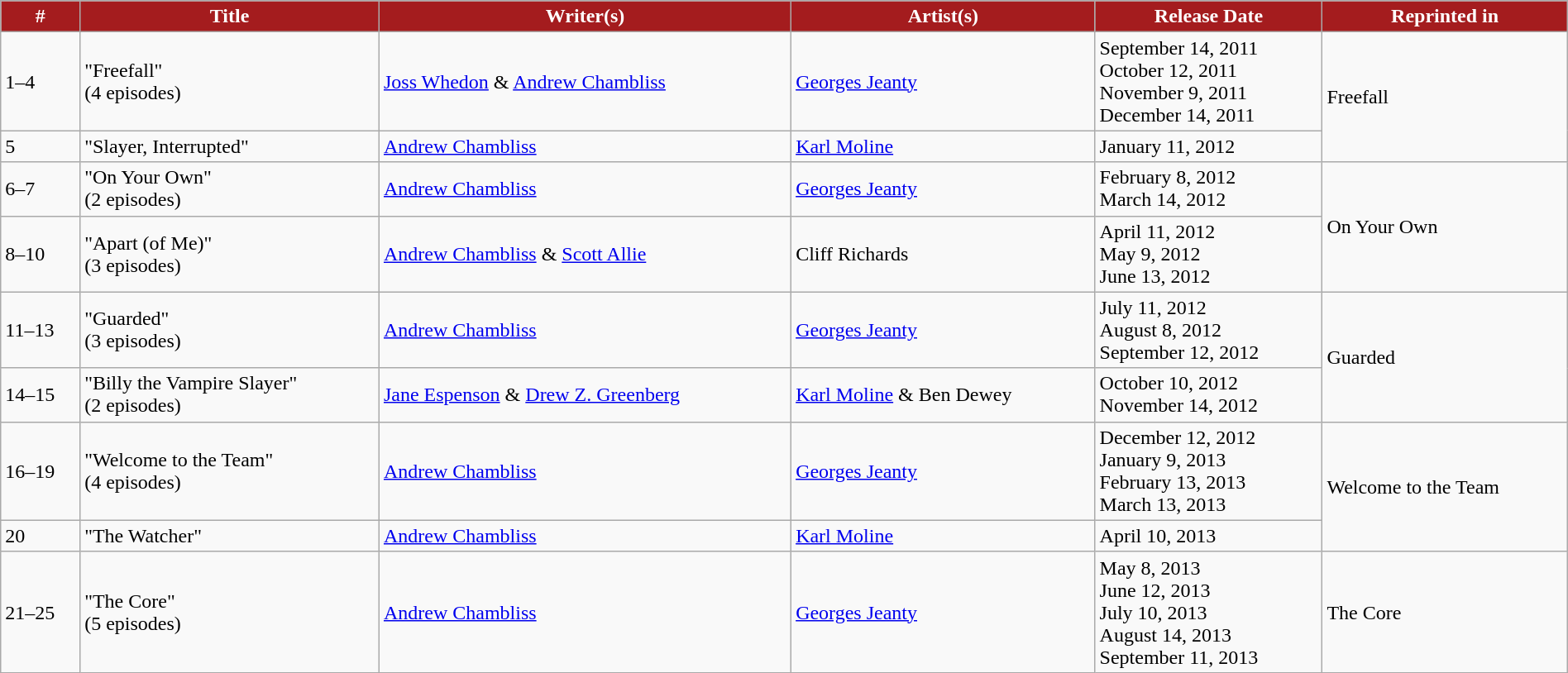<table style="width: 100%;" class="wikitable">
<tr>
<th style="background: #A41C1E; color: white;">#</th>
<th style="background: #A41C1E; color: white;">Title</th>
<th style="background: #A41C1E; color: white;">Writer(s)</th>
<th style="background: #A41C1E; color: white;">Artist(s)</th>
<th style="background: #A41C1E; color: white;">Release Date</th>
<th style="background: #A41C1E; color: white;">Reprinted in</th>
</tr>
<tr>
<td>1–4</td>
<td>"Freefall"<br>(4 episodes)</td>
<td><a href='#'>Joss Whedon</a> & <a href='#'>Andrew Chambliss</a></td>
<td><a href='#'>Georges Jeanty</a></td>
<td>September 14, 2011<br>October 12, 2011<br>November 9, 2011<br>December 14, 2011</td>
<td rowspan="2">Freefall</td>
</tr>
<tr>
<td>5</td>
<td>"Slayer, Interrupted"</td>
<td><a href='#'>Andrew Chambliss</a></td>
<td><a href='#'>Karl Moline</a></td>
<td>January 11, 2012</td>
</tr>
<tr>
<td>6–7</td>
<td>"On Your Own"<br>(2 episodes)</td>
<td><a href='#'>Andrew Chambliss</a></td>
<td><a href='#'>Georges Jeanty</a></td>
<td>February 8, 2012<br>March 14, 2012</td>
<td rowspan="2">On Your Own</td>
</tr>
<tr>
<td>8–10</td>
<td>"Apart (of Me)"<br>(3 episodes)</td>
<td><a href='#'>Andrew Chambliss</a> & <a href='#'>Scott Allie</a></td>
<td>Cliff Richards</td>
<td>April 11, 2012<br>May 9, 2012<br>June 13, 2012</td>
</tr>
<tr>
<td>11–13</td>
<td>"Guarded"<br>(3 episodes)</td>
<td><a href='#'>Andrew Chambliss</a></td>
<td><a href='#'>Georges Jeanty</a></td>
<td>July 11, 2012<br>August 8, 2012<br>September 12, 2012</td>
<td rowspan="2">Guarded</td>
</tr>
<tr>
<td>14–15</td>
<td>"Billy the Vampire Slayer"<br>(2 episodes)</td>
<td><a href='#'>Jane Espenson</a> & <a href='#'>Drew Z. Greenberg</a></td>
<td><a href='#'>Karl Moline</a> & Ben Dewey</td>
<td>October 10, 2012<br>November 14, 2012</td>
</tr>
<tr>
<td>16–19</td>
<td>"Welcome to the Team"<br>(4 episodes)</td>
<td><a href='#'>Andrew Chambliss</a></td>
<td><a href='#'>Georges Jeanty</a></td>
<td>December 12, 2012<br>January 9, 2013<br>February 13, 2013<br>March 13, 2013</td>
<td rowspan="2">Welcome to the Team</td>
</tr>
<tr>
<td>20</td>
<td>"The Watcher"</td>
<td><a href='#'>Andrew Chambliss</a></td>
<td><a href='#'>Karl Moline</a></td>
<td>April 10, 2013</td>
</tr>
<tr>
<td>21–25</td>
<td>"The Core"<br>(5 episodes)</td>
<td><a href='#'>Andrew Chambliss</a></td>
<td><a href='#'>Georges Jeanty</a></td>
<td>May 8, 2013<br>June 12, 2013<br>July 10, 2013<br>August 14, 2013<br>September 11, 2013</td>
<td>The Core</td>
</tr>
</table>
